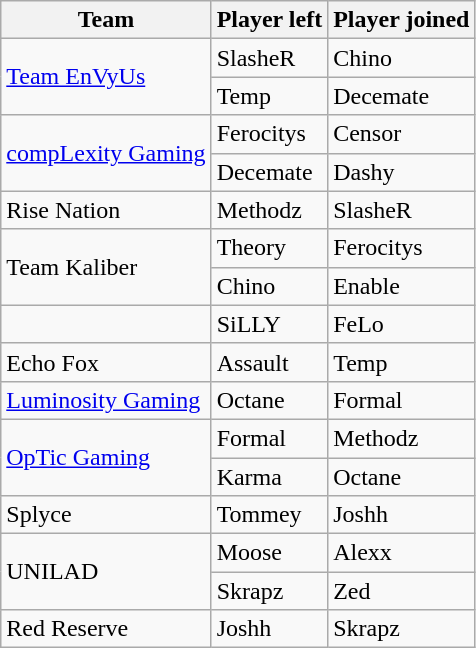<table class="wikitable" style="text-align:left">
<tr>
<th>Team</th>
<th>Player left</th>
<th>Player joined</th>
</tr>
<tr>
<td rowspan="2"><a href='#'>Team EnVyUs</a></td>
<td>SlasheR </td>
<td>Chino </td>
</tr>
<tr>
<td>Temp </td>
<td>Decemate </td>
</tr>
<tr>
<td rowspan="2"><a href='#'>compLexity Gaming</a></td>
<td>Ferocitys </td>
<td>Censor </td>
</tr>
<tr>
<td>Decemate </td>
<td>Dashy </td>
</tr>
<tr>
<td>Rise Nation</td>
<td>Methodz </td>
<td>SlasheR </td>
</tr>
<tr>
<td rowspan="2">Team Kaliber</td>
<td>Theory </td>
<td>Ferocitys </td>
</tr>
<tr>
<td>Chino </td>
<td>Enable </td>
</tr>
<tr>
<td></td>
<td>SiLLY </td>
<td>FeLo </td>
</tr>
<tr>
<td>Echo Fox</td>
<td>Assault </td>
<td>Temp </td>
</tr>
<tr>
<td><a href='#'>Luminosity Gaming</a></td>
<td>Octane </td>
<td>Formal </td>
</tr>
<tr>
<td rowspan="2"><a href='#'>OpTic Gaming</a></td>
<td>Formal </td>
<td>Methodz </td>
</tr>
<tr>
<td>Karma </td>
<td>Octane </td>
</tr>
<tr>
<td>Splyce</td>
<td>Tommey </td>
<td>Joshh </td>
</tr>
<tr>
<td rowspan="2">UNILAD</td>
<td>Moose </td>
<td>Alexx </td>
</tr>
<tr>
<td>Skrapz </td>
<td>Zed </td>
</tr>
<tr>
<td>Red Reserve</td>
<td>Joshh </td>
<td>Skrapz </td>
</tr>
</table>
